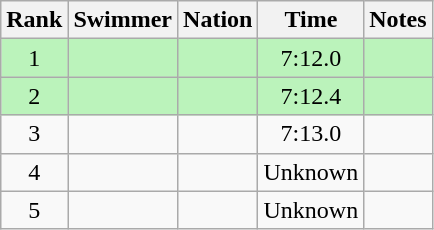<table class="wikitable sortable" style="text-align:center">
<tr>
<th>Rank</th>
<th>Swimmer</th>
<th>Nation</th>
<th>Time</th>
<th>Notes</th>
</tr>
<tr style="background:#bbf3bb;">
<td>1</td>
<td align=left></td>
<td align=left></td>
<td>7:12.0</td>
<td></td>
</tr>
<tr style="background:#bbf3bb;">
<td>2</td>
<td align=left></td>
<td align=left></td>
<td>7:12.4</td>
<td></td>
</tr>
<tr>
<td>3</td>
<td align=left></td>
<td align=left></td>
<td>7:13.0</td>
<td></td>
</tr>
<tr>
<td>4</td>
<td align=left></td>
<td align=left></td>
<td>Unknown</td>
<td></td>
</tr>
<tr>
<td>5</td>
<td align=left></td>
<td align=left></td>
<td>Unknown</td>
<td></td>
</tr>
</table>
